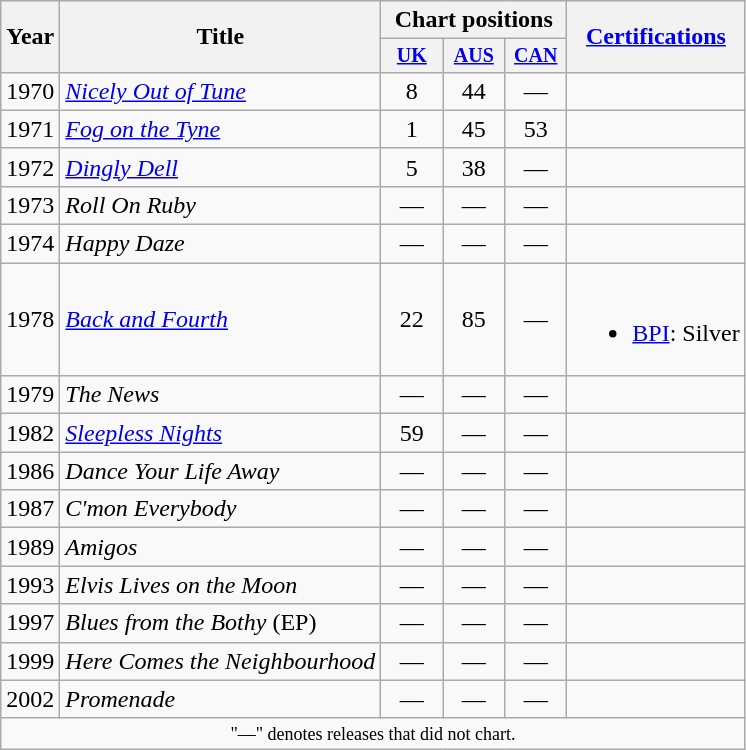<table class="wikitable" style="text-align:center;">
<tr>
<th rowspan="2">Year</th>
<th rowspan="2">Title</th>
<th colspan="3">Chart positions</th>
<th rowspan="2"><a href='#'>Certifications</a></th>
</tr>
<tr style="font-size:smaller;">
<th width="35"><a href='#'>UK</a><br></th>
<th width="35"><a href='#'>AUS</a><br></th>
<th width="35"><a href='#'>CAN</a><br></th>
</tr>
<tr>
<td>1970</td>
<td align="left"><em><a href='#'>Nicely Out of Tune</a></em></td>
<td>8</td>
<td>44</td>
<td>—</td>
<td></td>
</tr>
<tr>
<td>1971</td>
<td align="left"><em><a href='#'>Fog on the Tyne</a></em></td>
<td>1</td>
<td>45</td>
<td>53</td>
<td></td>
</tr>
<tr>
<td>1972</td>
<td align="left"><em><a href='#'>Dingly Dell</a></em></td>
<td>5</td>
<td>38</td>
<td>—</td>
<td></td>
</tr>
<tr>
<td>1973</td>
<td align="left"><em>Roll On Ruby</em></td>
<td>—</td>
<td>—</td>
<td>—</td>
<td></td>
</tr>
<tr>
<td>1974</td>
<td align="left"><em>Happy Daze</em></td>
<td>—</td>
<td>—</td>
<td>—</td>
<td></td>
</tr>
<tr>
<td>1978</td>
<td align="left"><em><a href='#'>Back and Fourth</a></em></td>
<td>22</td>
<td>85</td>
<td>—</td>
<td><br><ul><li><a href='#'>BPI</a>: Silver</li></ul></td>
</tr>
<tr>
<td>1979</td>
<td align="left"><em>The News</em></td>
<td>—</td>
<td>—</td>
<td>—</td>
<td></td>
</tr>
<tr>
<td>1982</td>
<td align="left"><em><a href='#'>Sleepless Nights</a></em></td>
<td>59</td>
<td>—</td>
<td>—</td>
<td></td>
</tr>
<tr>
<td>1986</td>
<td align="left"><em>Dance Your Life Away</em></td>
<td>—</td>
<td>—</td>
<td>—</td>
<td></td>
</tr>
<tr>
<td>1987</td>
<td align="left"><em>C'mon Everybody</em></td>
<td>—</td>
<td>—</td>
<td>—</td>
<td></td>
</tr>
<tr>
<td>1989</td>
<td align="left"><em>Amigos</em></td>
<td>—</td>
<td>—</td>
<td>—</td>
<td></td>
</tr>
<tr>
<td>1993</td>
<td align="left"><em>Elvis Lives on the Moon</em></td>
<td>—</td>
<td>—</td>
<td>—</td>
<td></td>
</tr>
<tr>
<td>1997</td>
<td align="left"><em>Blues from the Bothy</em> (EP)</td>
<td>—</td>
<td>—</td>
<td>—</td>
<td></td>
</tr>
<tr>
<td>1999</td>
<td align="left"><em>Here Comes the Neighbourhood</em></td>
<td>—</td>
<td>—</td>
<td>—</td>
<td></td>
</tr>
<tr>
<td>2002</td>
<td align="left"><em>Promenade</em></td>
<td>—</td>
<td>—</td>
<td>—</td>
<td></td>
</tr>
<tr>
<td colspan="6" style="text-align:center; font-size:9pt;">"—" denotes releases that did not chart.</td>
</tr>
</table>
